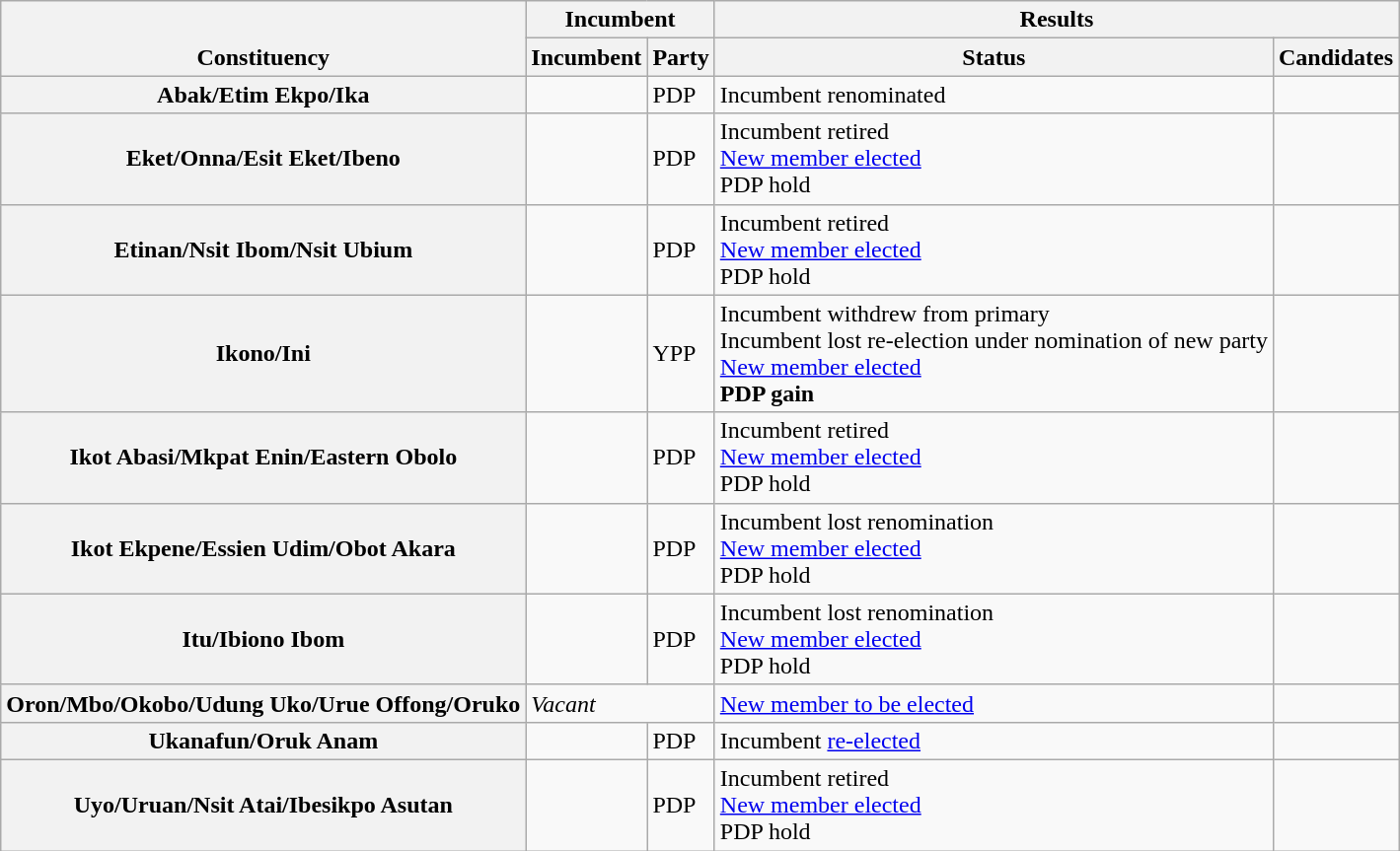<table class="wikitable sortable">
<tr valign=bottom>
<th rowspan=2>Constituency</th>
<th colspan=2>Incumbent</th>
<th colspan=2>Results</th>
</tr>
<tr valign=bottom>
<th>Incumbent</th>
<th>Party</th>
<th>Status</th>
<th>Candidates</th>
</tr>
<tr>
<th>Abak/Etim Ekpo/Ika</th>
<td></td>
<td>PDP</td>
<td>Incumbent renominated</td>
<td nowrap></td>
</tr>
<tr>
<th>Eket/Onna/Esit Eket/Ibeno</th>
<td></td>
<td>PDP</td>
<td>Incumbent retired<br><a href='#'>New member elected</a><br>PDP hold</td>
<td nowrap></td>
</tr>
<tr>
<th>Etinan/Nsit Ibom/Nsit Ubium</th>
<td></td>
<td>PDP</td>
<td>Incumbent retired<br><a href='#'>New member elected</a><br>PDP hold</td>
<td nowrap></td>
</tr>
<tr>
<th>Ikono/Ini</th>
<td></td>
<td>YPP</td>
<td>Incumbent withdrew from primary<br>Incumbent lost re-election under nomination of new party<br><a href='#'>New member elected</a><br><strong>PDP gain</strong></td>
<td nowrap></td>
</tr>
<tr>
<th>Ikot Abasi/Mkpat Enin/Eastern Obolo</th>
<td></td>
<td>PDP</td>
<td>Incumbent retired<br><a href='#'>New member elected</a><br>PDP hold</td>
<td nowrap></td>
</tr>
<tr>
<th>Ikot Ekpene/Essien Udim/Obot Akara</th>
<td></td>
<td>PDP</td>
<td>Incumbent lost renomination<br><a href='#'>New member elected</a><br>PDP hold</td>
<td nowrap></td>
</tr>
<tr>
<th>Itu/Ibiono Ibom</th>
<td></td>
<td>PDP</td>
<td>Incumbent lost renomination<br><a href='#'>New member elected</a><br>PDP hold</td>
<td nowrap></td>
</tr>
<tr>
<th>Oron/Mbo/Okobo/Udung Uko/Urue Offong/Oruko</th>
<td colspan=2><em>Vacant</em></td>
<td><a href='#'>New member to be elected</a></td>
<td nowrap></td>
</tr>
<tr>
<th>Ukanafun/Oruk Anam</th>
<td></td>
<td>PDP</td>
<td>Incumbent <a href='#'>re-elected</a></td>
<td nowrap></td>
</tr>
<tr>
<th>Uyo/Uruan/Nsit Atai/Ibesikpo Asutan</th>
<td></td>
<td>PDP</td>
<td>Incumbent retired<br><a href='#'>New member elected</a><br>PDP hold</td>
<td nowrap></td>
</tr>
</table>
